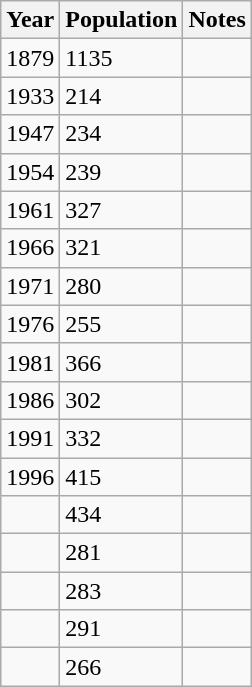<table class="wikitable">
<tr>
<th>Year</th>
<th>Population</th>
<th>Notes</th>
</tr>
<tr>
<td>1879</td>
<td>1135</td>
<td></td>
</tr>
<tr>
<td>1933</td>
<td>214</td>
<td></td>
</tr>
<tr>
<td>1947</td>
<td>234</td>
<td></td>
</tr>
<tr>
<td>1954</td>
<td>239</td>
<td></td>
</tr>
<tr>
<td>1961</td>
<td>327</td>
<td></td>
</tr>
<tr>
<td>1966</td>
<td>321</td>
<td></td>
</tr>
<tr>
<td>1971</td>
<td>280</td>
<td></td>
</tr>
<tr>
<td>1976</td>
<td>255</td>
<td></td>
</tr>
<tr>
<td>1981</td>
<td>366</td>
<td></td>
</tr>
<tr>
<td>1986</td>
<td>302</td>
<td></td>
</tr>
<tr>
<td>1991</td>
<td>332</td>
<td></td>
</tr>
<tr>
<td>1996</td>
<td>415</td>
<td></td>
</tr>
<tr>
<td></td>
<td>434</td>
<td></td>
</tr>
<tr>
<td></td>
<td>281</td>
<td></td>
</tr>
<tr>
<td></td>
<td>283</td>
<td></td>
</tr>
<tr>
<td></td>
<td>291</td>
<td></td>
</tr>
<tr>
<td></td>
<td>266</td>
<td></td>
</tr>
</table>
